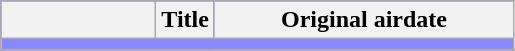<table class="wikitable plainrowheaders">
<tr bgcolor="0000ff">
<th style="width:6em;"></th>
<th style="text-align:left;">Title</th>
<th style="width:12em;">Original airdate</th>
</tr>
<tr>
<td colspan="7" bgcolor="#8888FF"></td>
</tr>
<tr>
</tr>
</table>
